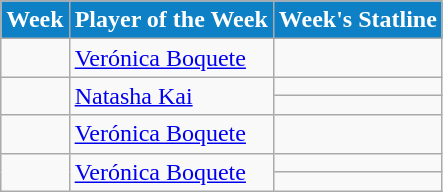<table class=wikitable>
<tr>
<th style="color:white; background:#0E80C6;">Week</th>
<th style="color:white; background:#0E80C6;">Player of the Week</th>
<th style="color:white; background:#0E80C6;">Week's Statline</th>
</tr>
<tr>
<td align=center></td>
<td> <a href='#'>Verónica Boquete</a></td>
<td></td>
</tr>
<tr>
<td rowspan="2" style="text-align:center;"></td>
<td rowspan=2> <a href='#'>Natasha Kai</a></td>
<td></td>
</tr>
<tr>
<td></td>
</tr>
<tr>
<td align=center></td>
<td> <a href='#'>Verónica Boquete</a></td>
<td></td>
</tr>
<tr>
<td rowspan="2" style="text-align:center;"></td>
<td rowspan=2> <a href='#'>Verónica Boquete</a></td>
<td></td>
</tr>
<tr>
<td></td>
</tr>
</table>
